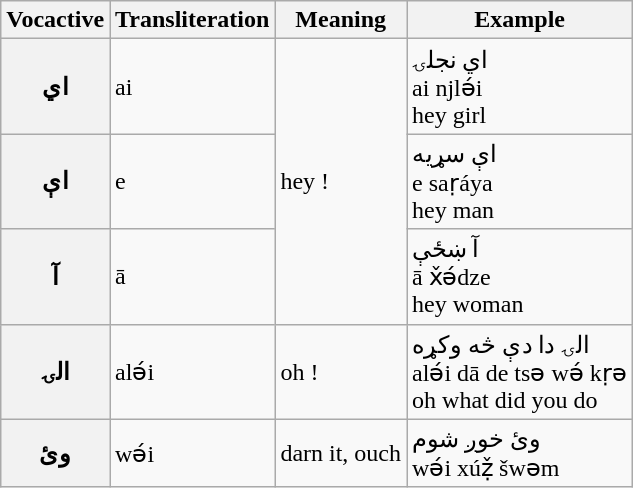<table class="wikitable">
<tr>
<th>Vocactive</th>
<th>Transliteration</th>
<th>Meaning</th>
<th>Example</th>
</tr>
<tr>
<th>اي</th>
<td>ai</td>
<td rowspan="3">hey !</td>
<td>اي نجلۍ<br>ai njlə́i<br>hey girl</td>
</tr>
<tr>
<th>اې</th>
<td>e</td>
<td>اې سړیه<br>e saṛáya<br>hey man</td>
</tr>
<tr>
<th>آ</th>
<td>ā</td>
<td>آ ښځې<br>ā x̌ə́dze<br>hey woman</td>
</tr>
<tr>
<th>الۍ</th>
<td>alə́i</td>
<td>oh !</td>
<td>الۍ دا دې څه وکړه<br>alə́i dā de tsə wə́ kṛə<br>oh what did you do</td>
</tr>
<tr>
<th>وئ</th>
<td>wə́i</td>
<td>darn it, ouch</td>
<td>وئ خوږ شوم<br>wə́i xúẓ̌ šwəm</td>
</tr>
</table>
